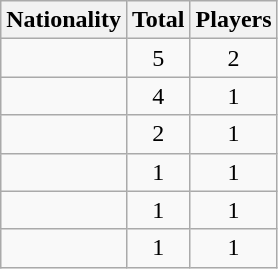<table class="wikitable sortable">
<tr>
<th>Nationality</th>
<th>Total</th>
<th>Players</th>
</tr>
<tr>
<td></td>
<td align="center">5</td>
<td align="center">2</td>
</tr>
<tr>
<td></td>
<td align="center">4</td>
<td align="center">1</td>
</tr>
<tr>
<td></td>
<td align="center">2</td>
<td align="center">1</td>
</tr>
<tr>
<td></td>
<td align="center">1</td>
<td align="center">1</td>
</tr>
<tr>
<td></td>
<td align="center">1</td>
<td align="center">1</td>
</tr>
<tr>
<td></td>
<td align="center">1</td>
<td align="center">1</td>
</tr>
</table>
